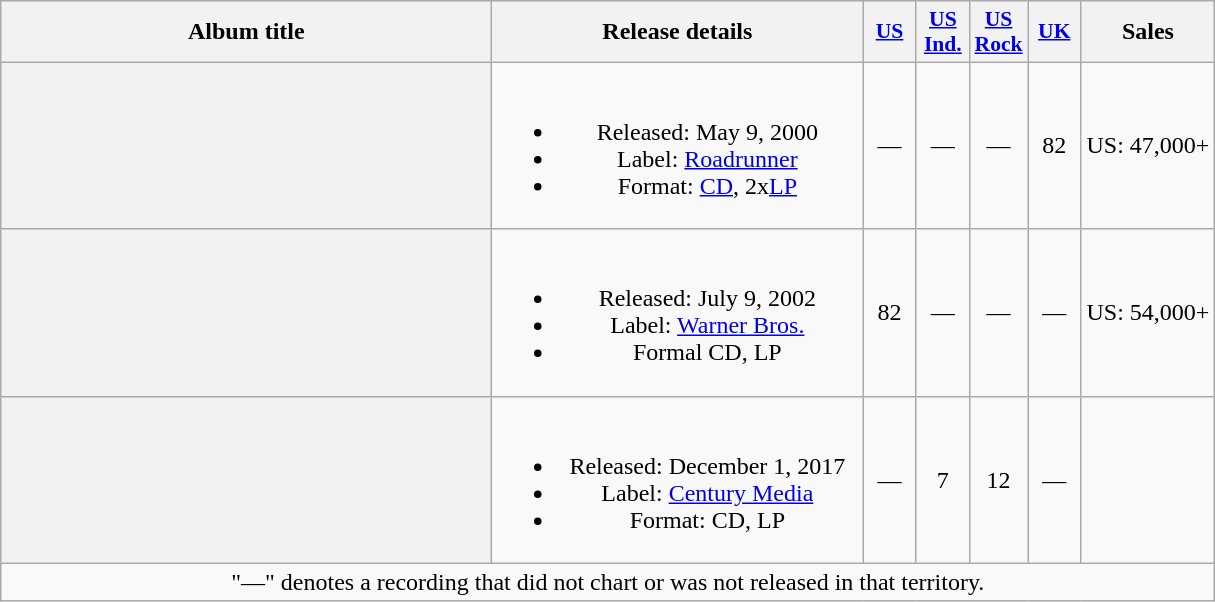<table class="wikitable plainrowheaders" style="text-align:center;">
<tr>
<th scope="col" rowspan="1" style="width:20em">Album title</th>
<th scope="col" rowspan="1" style="width:15em">Release details</th>
<th scope="col" style="width:2em;font-size:90%;"><a href='#'>US</a><br></th>
<th scope="col" style="width:2em;font-size:90%;"><a href='#'>US<br>Ind.</a><br></th>
<th scope="col" style="width:2em;font-size:90%;"><a href='#'>US<br>Rock</a><br></th>
<th scope="col" style="width:2em;font-size:90%;"><a href='#'>UK</a><br></th>
<th>Sales</th>
</tr>
<tr>
<th></th>
<td><br><ul><li>Released: May 9, 2000</li><li>Label: <a href='#'>Roadrunner</a></li><li>Format: <a href='#'>CD</a>, 2x<a href='#'>LP</a></li></ul></td>
<td>—</td>
<td>—</td>
<td>—</td>
<td>82</td>
<td>US: 47,000+</td>
</tr>
<tr>
<th></th>
<td><br><ul><li>Released: July 9, 2002</li><li>Label: <a href='#'>Warner Bros.</a></li><li>Formal CD, LP</li></ul></td>
<td>82</td>
<td>—</td>
<td>—</td>
<td>—</td>
<td>US: 54,000+</td>
</tr>
<tr>
<th></th>
<td><br><ul><li>Released: December 1, 2017</li><li>Label: <a href='#'>Century Media</a></li><li>Format: CD, LP</li></ul></td>
<td>—</td>
<td>7</td>
<td>12</td>
<td>—</td>
<td></td>
</tr>
<tr>
<td colspan="7">"—" denotes a recording that did not chart or was not released in that territory.</td>
</tr>
</table>
